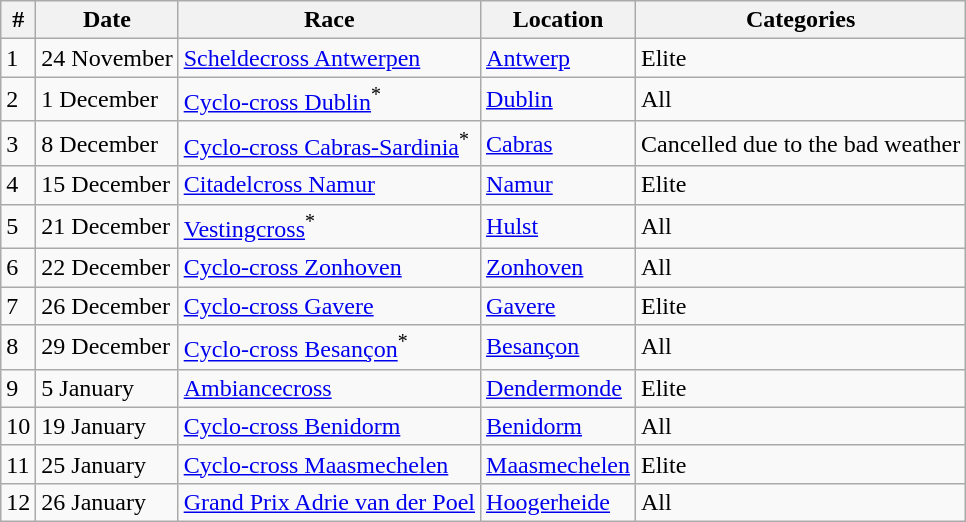<table class="wikitable" style="font-size: 100%; white-space: nowrap;">
<tr>
<th>#</th>
<th>Date</th>
<th>Race</th>
<th>Location</th>
<th>Categories</th>
</tr>
<tr>
<td>1</td>
<td>24 November</td>
<td><a href='#'>Scheldecross Antwerpen</a></td>
<td> <a href='#'>Antwerp</a></td>
<td>Elite</td>
</tr>
<tr>
<td>2</td>
<td>1 December</td>
<td><a href='#'>Cyclo-cross Dublin</a><sup>*</sup></td>
<td> <a href='#'>Dublin</a></td>
<td>All</td>
</tr>
<tr>
<td>3</td>
<td>8 December</td>
<td><a href='#'>Cyclo-cross Cabras-Sardinia</a><sup>*</sup></td>
<td> <a href='#'>Cabras</a></td>
<td> Cancelled due to the bad weather</td>
</tr>
<tr>
<td>4</td>
<td>15 December</td>
<td><a href='#'>Citadelcross Namur</a></td>
<td> <a href='#'>Namur</a></td>
<td>Elite</td>
</tr>
<tr>
<td>5</td>
<td>21 December</td>
<td><a href='#'>Vestingcross</a><sup>*</sup></td>
<td> <a href='#'>Hulst</a></td>
<td>All</td>
</tr>
<tr>
<td>6</td>
<td>22 December</td>
<td><a href='#'>Cyclo-cross Zonhoven</a></td>
<td> <a href='#'>Zonhoven</a></td>
<td>All</td>
</tr>
<tr>
<td>7</td>
<td>26 December</td>
<td><a href='#'>Cyclo-cross Gavere</a></td>
<td> <a href='#'>Gavere</a></td>
<td>Elite</td>
</tr>
<tr>
<td>8</td>
<td>29 December</td>
<td><a href='#'>Cyclo-cross Besançon</a><sup>*</sup></td>
<td> <a href='#'>Besançon</a></td>
<td>All</td>
</tr>
<tr>
<td>9</td>
<td>5 January</td>
<td><a href='#'>Ambiancecross</a></td>
<td> <a href='#'>Dendermonde</a></td>
<td>Elite</td>
</tr>
<tr>
<td>10</td>
<td>19 January</td>
<td><a href='#'>Cyclo-cross Benidorm</a></td>
<td> <a href='#'>Benidorm</a></td>
<td>All</td>
</tr>
<tr>
<td>11</td>
<td>25 January</td>
<td><a href='#'>Cyclo-cross Maasmechelen</a></td>
<td> <a href='#'>Maasmechelen</a></td>
<td>Elite</td>
</tr>
<tr>
<td>12</td>
<td>26 January</td>
<td><a href='#'>Grand Prix Adrie van der Poel</a></td>
<td> <a href='#'>Hoogerheide</a></td>
<td>All</td>
</tr>
</table>
